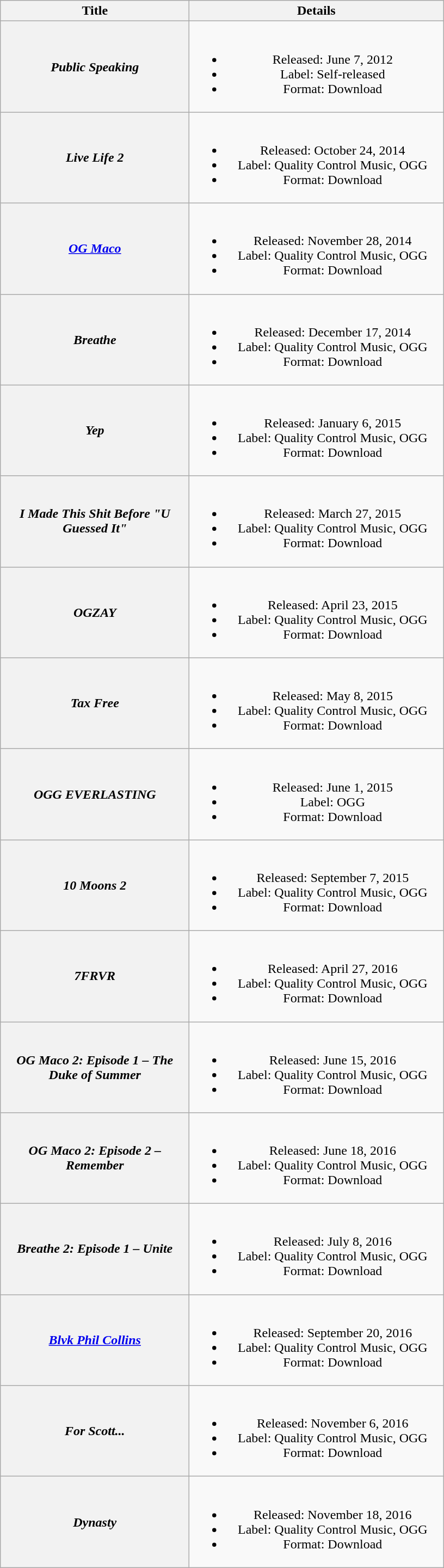<table class="wikitable plainrowheaders" style="text-align:center;">
<tr>
<th scope="col" style="width:14em;">Title</th>
<th scope="col" style="width:19em;">Details</th>
</tr>
<tr>
<th scope="row"><em>Public Speaking</em> </th>
<td><br><ul><li>Released: June 7, 2012</li><li>Label: Self-released</li><li>Format: Download</li></ul></td>
</tr>
<tr>
<th scope="row"><em>Live Life 2</em></th>
<td><br><ul><li>Released: October 24, 2014</li><li>Label: Quality Control Music, OGG</li><li>Format: Download</li></ul></td>
</tr>
<tr>
<th scope="row"><em><a href='#'>OG Maco</a></em></th>
<td><br><ul><li>Released: November 28, 2014</li><li>Label: Quality Control Music, OGG</li><li>Format: Download</li></ul></td>
</tr>
<tr>
<th scope="row"><em>Breathe</em></th>
<td><br><ul><li>Released: December 17, 2014</li><li>Label: Quality Control Music, OGG</li><li>Format: Download</li></ul></td>
</tr>
<tr>
<th scope="row"><em>Yep</em> </th>
<td><br><ul><li>Released: January 6, 2015</li><li>Label: Quality Control Music, OGG</li><li>Format: Download</li></ul></td>
</tr>
<tr>
<th scope="row"><em>I Made This Shit Before "U Guessed It"</em></th>
<td><br><ul><li>Released: March 27, 2015</li><li>Label: Quality Control Music, OGG</li><li>Format: Download</li></ul></td>
</tr>
<tr>
<th scope="row"><em>OGZAY</em> </th>
<td><br><ul><li>Released: April 23, 2015</li><li>Label: Quality Control Music, OGG</li><li>Format: Download</li></ul></td>
</tr>
<tr>
<th scope="row"><em>Tax Free</em> </th>
<td><br><ul><li>Released: May 8, 2015</li><li>Label: Quality Control Music, OGG</li><li>Format: Download</li></ul></td>
</tr>
<tr>
<th scope="row"><em>OGG EVERLASTING</em> </th>
<td><br><ul><li>Released: June 1, 2015</li><li>Label: OGG</li><li>Format: Download</li></ul></td>
</tr>
<tr>
<th scope="row"><em>10 Moons 2</em> </th>
<td><br><ul><li>Released: September 7, 2015</li><li>Label: Quality Control Music, OGG</li><li>Format: Download</li></ul></td>
</tr>
<tr>
<th scope="row"><em>7FRVR</em></th>
<td><br><ul><li>Released: April 27, 2016</li><li>Label: Quality Control Music, OGG</li><li>Format: Download</li></ul></td>
</tr>
<tr>
<th scope="row"><em>OG Maco 2: Episode 1 – The Duke of Summer</em></th>
<td><br><ul><li>Released: June 15, 2016</li><li>Label: Quality Control Music, OGG</li><li>Format: Download</li></ul></td>
</tr>
<tr>
<th scope="row"><em>OG Maco 2: Episode 2 – Remember</em></th>
<td><br><ul><li>Released: June 18, 2016</li><li>Label: Quality Control Music, OGG</li><li>Format: Download</li></ul></td>
</tr>
<tr>
<th scope="row"><em>Breathe 2: Episode 1 – Unite</em></th>
<td><br><ul><li>Released: July 8, 2016</li><li>Label: Quality Control Music, OGG</li><li>Format: Download</li></ul></td>
</tr>
<tr>
<th scope="row"><em><a href='#'>Blvk Phil Collins</a></em></th>
<td><br><ul><li>Released: September 20, 2016</li><li>Label: Quality Control Music, OGG</li><li>Format: Download</li></ul></td>
</tr>
<tr>
<th scope="row"><em>For Scott...</em></th>
<td><br><ul><li>Released: November 6, 2016</li><li>Label: Quality Control Music, OGG</li><li>Format: Download</li></ul></td>
</tr>
<tr>
<th scope="row"><em>Dynasty</em> </th>
<td><br><ul><li>Released: November 18, 2016</li><li>Label: Quality Control Music, OGG</li><li>Format: Download</li></ul></td>
</tr>
</table>
